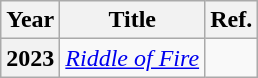<table class="wikitable sortable plainrowheaders">
<tr>
<th scope="col">Year</th>
<th scope="col">Title</th>
<th scope="col">Ref.</th>
</tr>
<tr>
<th scope="row">2023</th>
<td><em><a href='#'>Riddle of Fire</a></em></td>
<td align="center"></td>
</tr>
</table>
